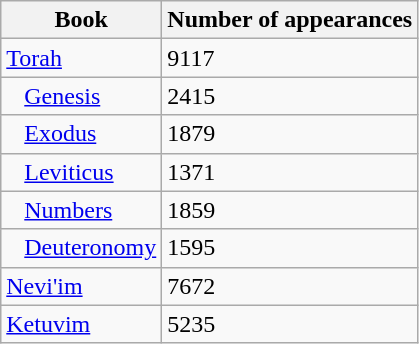<table class="wikitable">
<tr>
<th><strong>Book</strong></th>
<th>Number of appearances</th>
</tr>
<tr>
<td><a href='#'>Torah</a></td>
<td>9117</td>
</tr>
<tr>
<td>   <a href='#'>Genesis</a></td>
<td>2415</td>
</tr>
<tr>
<td>   <a href='#'>Exodus</a></td>
<td>1879</td>
</tr>
<tr>
<td>   <a href='#'>Leviticus</a></td>
<td>1371</td>
</tr>
<tr>
<td>   <a href='#'>Numbers</a></td>
<td>1859</td>
</tr>
<tr>
<td>   <a href='#'>Deuteronomy</a></td>
<td>1595</td>
</tr>
<tr>
<td><a href='#'>Nevi'im</a></td>
<td>7672</td>
</tr>
<tr>
<td><a href='#'>Ketuvim</a></td>
<td>5235</td>
</tr>
</table>
